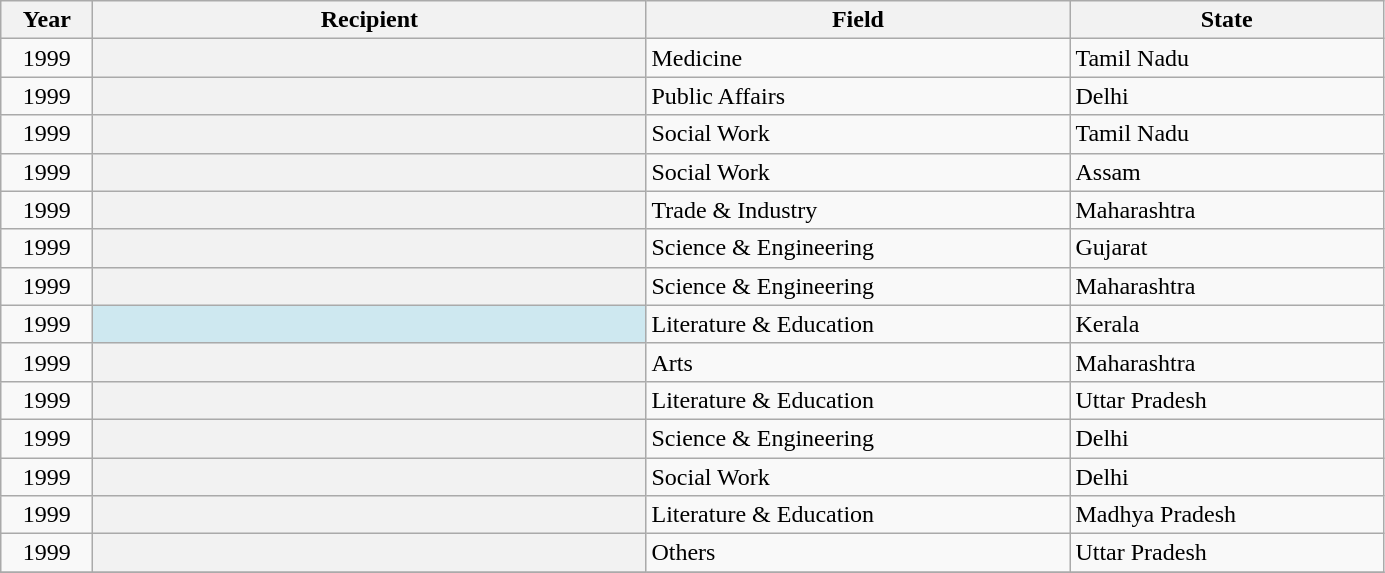<table class="wikitable plainrowheaders sortable" style="width:73%">
<tr>
<th scope="col" style="width:5%">Year</th>
<th scope="col" style="width:30%">Recipient</th>
<th scope="col" style="width:23%">Field</th>
<th scope="col" style="width:17%">State</th>
</tr>
<tr>
<td style="text-align:center;">1999</td>
<th scope="row"></th>
<td>Medicine</td>
<td>Tamil Nadu</td>
</tr>
<tr>
<td style="text-align:center;">1999</td>
<th scope="row"></th>
<td>Public Affairs</td>
<td>Delhi</td>
</tr>
<tr>
<td style="text-align:center;">1999</td>
<th scope="row"></th>
<td>Social Work</td>
<td>Tamil Nadu</td>
</tr>
<tr>
<td style="text-align:center;">1999</td>
<th scope="row"></th>
<td>Social Work</td>
<td>Assam</td>
</tr>
<tr>
<td style="text-align:center;">1999</td>
<th scope="row"></th>
<td>Trade & Industry</td>
<td>Maharashtra</td>
</tr>
<tr>
<td style="text-align:center;">1999</td>
<th scope="row"></th>
<td>Science & Engineering</td>
<td>Gujarat</td>
</tr>
<tr>
<td style="text-align:center;">1999</td>
<th scope="row"></th>
<td>Science & Engineering</td>
<td>Maharashtra</td>
</tr>
<tr>
<td style="text-align:center;">1999</td>
<th scope="row" style="background-color:#CEE8F0;"></th>
<td>Literature & Education</td>
<td>Kerala</td>
</tr>
<tr>
<td style="text-align:center;">1999</td>
<th scope="row"></th>
<td>Arts</td>
<td>Maharashtra</td>
</tr>
<tr>
<td style="text-align:center;">1999</td>
<th scope="row"></th>
<td>Literature & Education</td>
<td>Uttar Pradesh</td>
</tr>
<tr>
<td style="text-align:center;">1999</td>
<th scope="row"></th>
<td>Science & Engineering</td>
<td>Delhi</td>
</tr>
<tr>
<td style="text-align:center;">1999</td>
<th scope="row"></th>
<td>Social Work</td>
<td>Delhi</td>
</tr>
<tr>
<td style="text-align:center;">1999</td>
<th scope="row"></th>
<td>Literature & Education</td>
<td>Madhya Pradesh</td>
</tr>
<tr>
<td style="text-align:center;">1999</td>
<th scope="row"></th>
<td>Others</td>
<td>Uttar Pradesh</td>
</tr>
<tr>
</tr>
</table>
